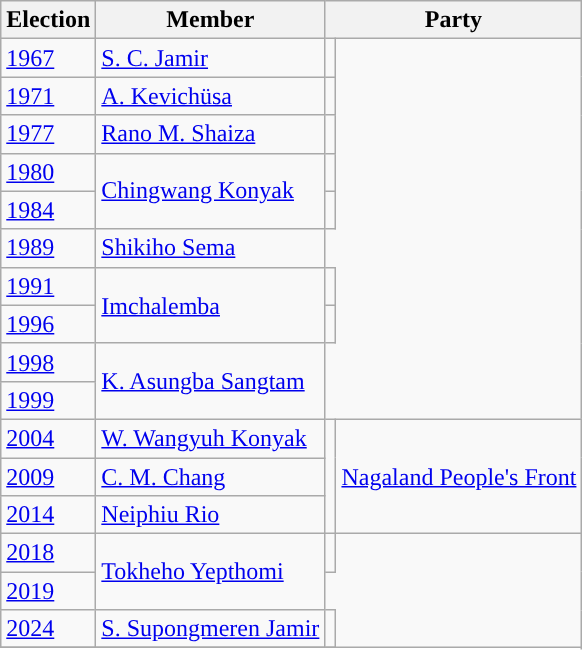<table class="wikitable sortable">
<tr>
<th>Election</th>
<th>Member</th>
<th colspan="2">Party</th>
</tr>
<tr>
<td><a href='#'>1967</a></td>
<td><a href='#'>S. C. Jamir</a></td>
<td></td>
</tr>
<tr>
<td><a href='#'>1971</a></td>
<td><a href='#'>A. Kevichüsa</a></td>
<td></td>
</tr>
<tr>
<td><a href='#'>1977</a></td>
<td><a href='#'>Rano M. Shaiza</a></td>
<td></td>
</tr>
<tr>
<td><a href='#'>1980</a></td>
<td rowspan="2"><a href='#'>Chingwang Konyak</a></td>
<td></td>
</tr>
<tr>
<td><a href='#'>1984</a></td>
<td></td>
</tr>
<tr>
<td><a href='#'>1989</a></td>
<td><a href='#'>Shikiho Sema</a></td>
</tr>
<tr>
<td><a href='#'>1991</a></td>
<td rowspan="2"><a href='#'>Imchalemba</a></td>
<td></td>
</tr>
<tr>
<td><a href='#'>1996</a></td>
<td></td>
</tr>
<tr>
<td><a href='#'>1998</a></td>
<td rowspan="2"><a href='#'>K. Asungba Sangtam</a></td>
</tr>
<tr>
<td><a href='#'>1999</a></td>
</tr>
<tr>
<td><a href='#'>2004</a></td>
<td><a href='#'>W. Wangyuh Konyak</a></td>
<td rowspan="3" style="background-color: "></td>
<td rowspan="3"><a href='#'>Nagaland People's Front</a></td>
</tr>
<tr>
<td><a href='#'>2009</a></td>
<td><a href='#'>C. M. Chang</a></td>
</tr>
<tr>
<td><a href='#'>2014</a></td>
<td><a href='#'>Neiphiu Rio</a></td>
</tr>
<tr>
<td><a href='#'>2018</a></td>
<td rowspan="2"><a href='#'>Tokheho Yepthomi</a></td>
<td></td>
</tr>
<tr>
<td><a href='#'>2019</a></td>
</tr>
<tr>
<td><a href='#'>2024</a></td>
<td><a href='#'>S. Supongmeren Jamir</a></td>
<td></td>
</tr>
<tr>
</tr>
</table>
